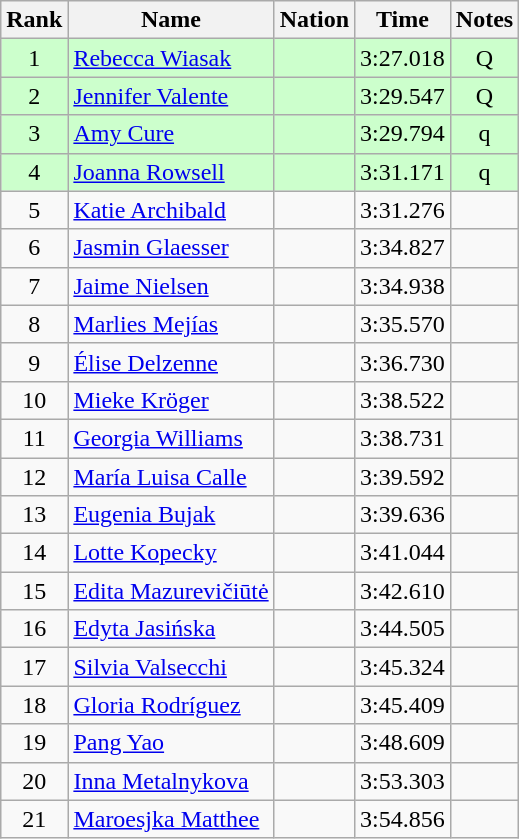<table class="wikitable sortable" style="text-align:center">
<tr>
<th>Rank</th>
<th>Name</th>
<th>Nation</th>
<th>Time</th>
<th>Notes</th>
</tr>
<tr bgcolor=ccffcc>
<td>1</td>
<td align=left><a href='#'>Rebecca Wiasak</a></td>
<td align=left></td>
<td>3:27.018</td>
<td>Q</td>
</tr>
<tr bgcolor=ccffcc>
<td>2</td>
<td align=left><a href='#'>Jennifer Valente</a></td>
<td align=left></td>
<td>3:29.547</td>
<td>Q</td>
</tr>
<tr bgcolor=ccffcc>
<td>3</td>
<td align=left><a href='#'>Amy Cure</a></td>
<td align=left></td>
<td>3:29.794</td>
<td>q</td>
</tr>
<tr bgcolor=ccffcc>
<td>4</td>
<td align=left><a href='#'>Joanna Rowsell</a></td>
<td align=left></td>
<td>3:31.171</td>
<td>q</td>
</tr>
<tr>
<td>5</td>
<td align=left><a href='#'>Katie Archibald</a></td>
<td align=left></td>
<td>3:31.276</td>
<td></td>
</tr>
<tr>
<td>6</td>
<td align=left><a href='#'>Jasmin Glaesser</a></td>
<td align=left></td>
<td>3:34.827</td>
<td></td>
</tr>
<tr>
<td>7</td>
<td align=left><a href='#'>Jaime Nielsen</a></td>
<td align=left></td>
<td>3:34.938</td>
<td></td>
</tr>
<tr>
<td>8</td>
<td align=left><a href='#'>Marlies Mejías</a></td>
<td align=left></td>
<td>3:35.570</td>
<td></td>
</tr>
<tr>
<td>9</td>
<td align=left><a href='#'>Élise Delzenne</a></td>
<td align=left></td>
<td>3:36.730</td>
<td></td>
</tr>
<tr>
<td>10</td>
<td align=left><a href='#'>Mieke Kröger</a></td>
<td align=left></td>
<td>3:38.522</td>
<td></td>
</tr>
<tr>
<td>11</td>
<td align=left><a href='#'>Georgia Williams</a></td>
<td align=left></td>
<td>3:38.731</td>
<td></td>
</tr>
<tr>
<td>12</td>
<td align=left><a href='#'>María Luisa Calle</a></td>
<td align=left></td>
<td>3:39.592</td>
<td></td>
</tr>
<tr>
<td>13</td>
<td align=left><a href='#'>Eugenia Bujak</a></td>
<td align=left></td>
<td>3:39.636</td>
<td></td>
</tr>
<tr>
<td>14</td>
<td align=left><a href='#'>Lotte Kopecky</a></td>
<td align=left></td>
<td>3:41.044</td>
<td></td>
</tr>
<tr>
<td>15</td>
<td align=left><a href='#'>Edita Mazurevičiūtė</a></td>
<td align=left></td>
<td>3:42.610</td>
<td></td>
</tr>
<tr>
<td>16</td>
<td align=left><a href='#'>Edyta Jasińska</a></td>
<td align=left></td>
<td>3:44.505</td>
<td></td>
</tr>
<tr>
<td>17</td>
<td align=left><a href='#'>Silvia Valsecchi</a></td>
<td align=left></td>
<td>3:45.324</td>
<td></td>
</tr>
<tr>
<td>18</td>
<td align=left><a href='#'>Gloria Rodríguez</a></td>
<td align=left></td>
<td>3:45.409</td>
<td></td>
</tr>
<tr>
<td>19</td>
<td align=left><a href='#'>Pang Yao</a></td>
<td align=left></td>
<td>3:48.609</td>
<td></td>
</tr>
<tr>
<td>20</td>
<td align=left><a href='#'>Inna Metalnykova</a></td>
<td align=left></td>
<td>3:53.303</td>
<td></td>
</tr>
<tr>
<td>21</td>
<td align=left><a href='#'>Maroesjka Matthee</a></td>
<td align=left></td>
<td>3:54.856</td>
<td></td>
</tr>
</table>
